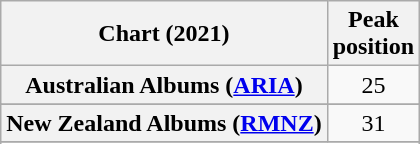<table class="wikitable sortable plainrowheaders" style="text-align:center">
<tr>
<th scope="col">Chart (2021)</th>
<th scope="col">Peak<br>position</th>
</tr>
<tr>
<th scope="row">Australian Albums (<a href='#'>ARIA</a>)</th>
<td>25</td>
</tr>
<tr>
</tr>
<tr>
</tr>
<tr>
</tr>
<tr>
</tr>
<tr>
</tr>
<tr>
<th scope="row">New Zealand Albums (<a href='#'>RMNZ</a>)</th>
<td>31</td>
</tr>
<tr>
</tr>
<tr>
</tr>
<tr>
</tr>
<tr>
</tr>
<tr>
</tr>
</table>
